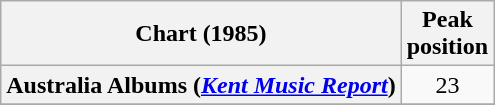<table class="wikitable sortable plainrowheaders" style="text-align:center">
<tr>
<th scope="col">Chart (1985)</th>
<th scope="col">Peak<br>position</th>
</tr>
<tr>
<th scope="row">Australia Albums (<em><a href='#'>Kent Music Report</a></em>)</th>
<td>23</td>
</tr>
<tr>
</tr>
<tr>
</tr>
</table>
